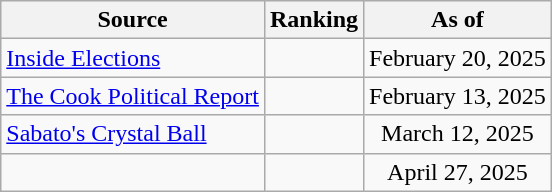<table class="wikitable" style=text-align:center>
<tr>
<th>Source</th>
<th>Ranking</th>
<th>As of</th>
</tr>
<tr>
<td align="left"><a href='#'>Inside Elections</a></td>
<td></td>
<td>February 20, 2025</td>
</tr>
<tr>
<td align="left"><a href='#'>The Cook Political Report</a></td>
<td></td>
<td>February 13, 2025</td>
</tr>
<tr>
<td align="left"><a href='#'>Sabato's Crystal Ball</a></td>
<td></td>
<td>March 12, 2025</td>
</tr>
<tr>
<td align="left"></td>
<td></td>
<td>April 27, 2025</td>
</tr>
</table>
